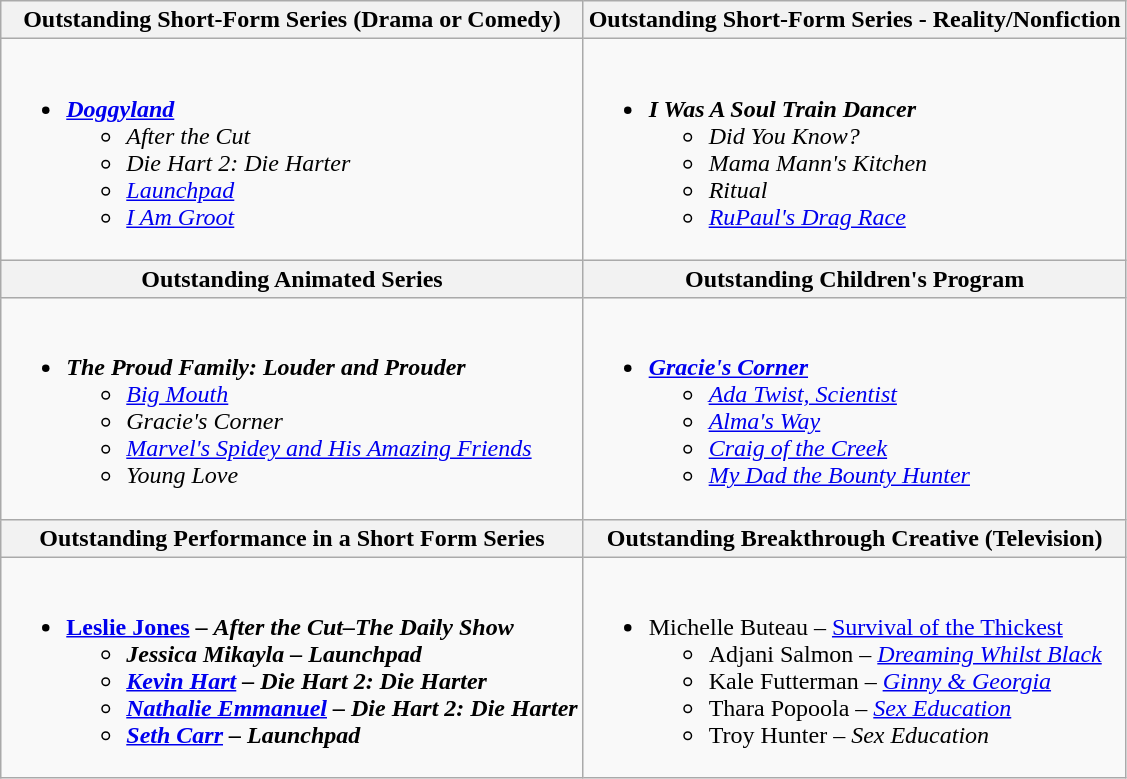<table class="wikitable" style="width=72%">
<tr>
<th>Outstanding Short-Form Series (Drama or Comedy)</th>
<th>Outstanding Short-Form Series - Reality/Nonfiction</th>
</tr>
<tr>
<td valign="top"><br><ul><li><strong><em><a href='#'>Doggyland</a></em></strong><ul><li><em>After the Cut</em></li><li><em>Die Hart 2: Die Harter</em></li><li><em><a href='#'>Launchpad</a></em></li><li><em><a href='#'>I Am Groot</a></em></li></ul></li></ul></td>
<td valign="top"><br><ul><li><strong><em>I Was A Soul Train Dancer</em></strong><ul><li><em>Did You Know?</em></li><li><em>Mama Mann's Kitchen</em></li><li><em>Ritual</em></li><li><em><a href='#'>RuPaul's Drag Race</a></em></li></ul></li></ul></td>
</tr>
<tr>
<th>Outstanding Animated Series</th>
<th>Outstanding Children's Program</th>
</tr>
<tr>
<td valign="top"><br><ul><li><strong><em>The Proud Family: Louder and Prouder</em></strong><ul><li><em><a href='#'>Big Mouth</a></em></li><li><em>Gracie's Corner</em></li><li><em><a href='#'>Marvel's Spidey and His Amazing Friends</a></em></li><li><em>Young Love</em></li></ul></li></ul></td>
<td valign="top"><br><ul><li><strong><em><a href='#'>Gracie's Corner</a></em></strong><ul><li><em><a href='#'>Ada Twist, Scientist</a></em></li><li><em><a href='#'>Alma's Way</a></em></li><li><em><a href='#'>Craig of the Creek</a></em></li><li><em><a href='#'>My Dad the Bounty Hunter</a></em></li></ul></li></ul></td>
</tr>
<tr>
<th style="width=50%"><strong>Outstanding Performance in a Short Form Series</strong></th>
<th>Outstanding Breakthrough Creative (Television)</th>
</tr>
<tr>
<td valign="top"><br><ul><li><strong><a href='#'>Leslie Jones</a> – <em>After the Cut–The Daily Show<strong><em><ul><li>Jessica Mikayla – </em>Launchpad<em></li><li><a href='#'>Kevin Hart</a> – </em>Die Hart 2: Die Harter<em></li><li><a href='#'>Nathalie Emmanuel</a> – </em>Die Hart 2: Die Harter<em></li><li><a href='#'>Seth Carr</a> – </em>Launchpad<em></li></ul></li></ul></td>
<td><br><ul><li></strong>Michelle Buteau – </em><a href='#'>Survival of the Thickest</a></em></strong><ul><li>Adjani Salmon – <em><a href='#'>Dreaming Whilst Black</a></em></li><li>Kale Futterman – <em><a href='#'>Ginny & Georgia</a></em></li><li>Thara Popoola – <em><a href='#'>Sex Education</a></em></li><li>Troy Hunter – <em>Sex Education</em></li></ul></li></ul></td>
</tr>
</table>
